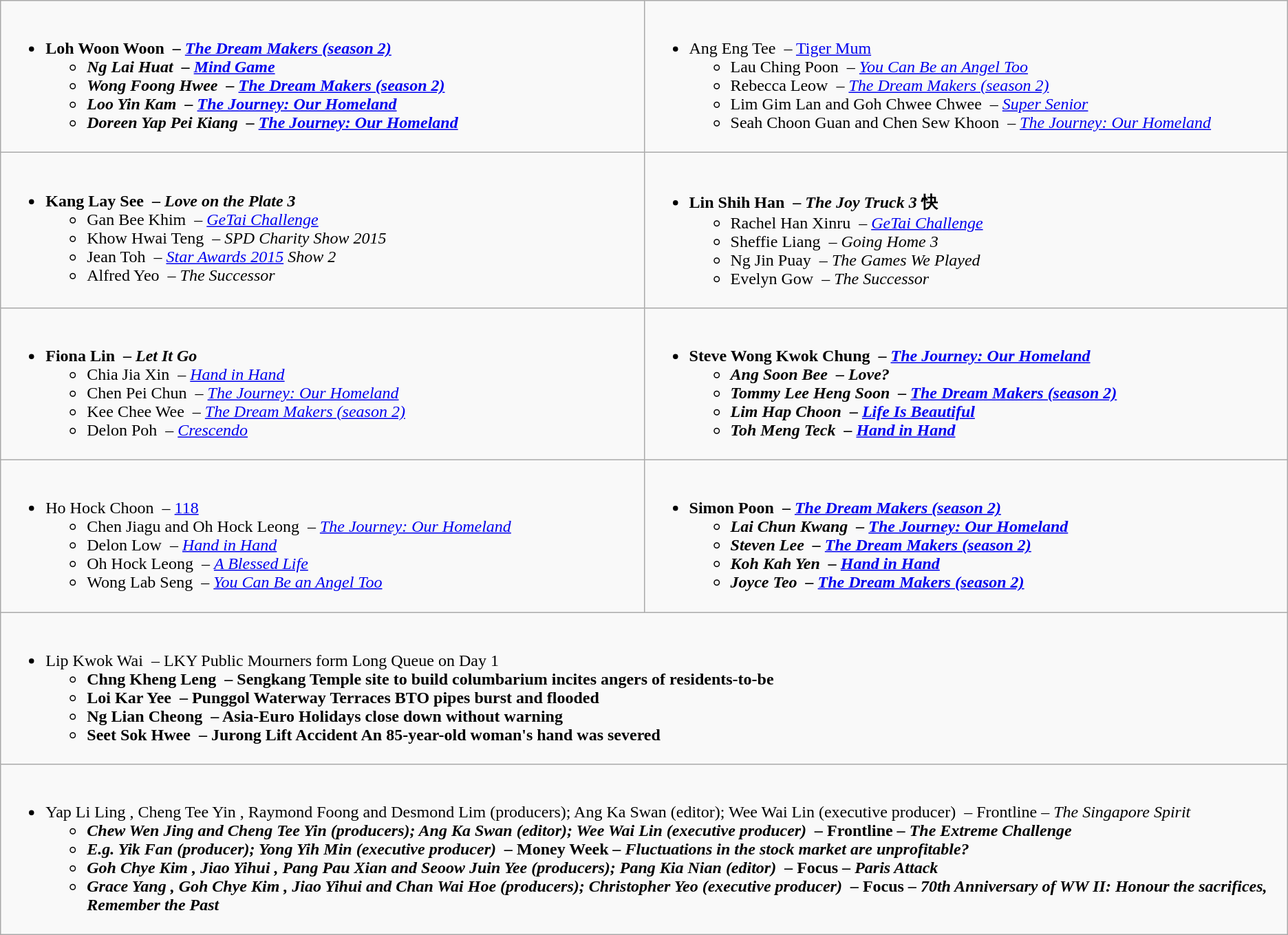<table class=wikitable>
<tr>
<td valign="top" width="50%"><br><div></div><ul><li><strong>Loh Woon Woon   – <em><a href='#'>The Dream Makers (season 2)</a><strong><em><ul><li>Ng Lai Huat   – </em><a href='#'>Mind Game</a><em></li><li>Wong Foong Hwee  – </em><a href='#'>The Dream Makers (season 2)</a><em></li><li>Loo Yin Kam   – </em><a href='#'>The Journey: Our Homeland</a><em></li><li>Doreen Yap Pei Kiang   – </em><a href='#'>The Journey: Our Homeland</a><em></li></ul></li></ul></td>
<td valign="top" width="50%"><br><div></div><ul><li></strong>Ang Eng Tee   – </em><a href='#'>Tiger Mum</a></em></strong><ul><li>Lau Ching Poon  – <em><a href='#'>You Can Be an Angel Too</a></em></li><li>Rebecca Leow   – <em><a href='#'>The Dream Makers (season 2)</a></em></li><li>Lim Gim Lan  and Goh Chwee Chwee   – <em><a href='#'>Super Senior</a></em></li><li>Seah Choon Guan  and Chen Sew Khoon   – <em><a href='#'>The Journey: Our Homeland</a></em></li></ul></li></ul></td>
</tr>
<tr>
<td valign="top" width="50%"><br><div></div><ul><li><strong>Kang Lay See   – <em>Love on the Plate 3</em> </strong><ul><li>Gan Bee Khim   – <em><a href='#'>GeTai Challenge</a></em></li><li>Khow Hwai Teng   – <em>SPD Charity Show 2015</em></li><li>Jean Toh   – <em><a href='#'>Star Awards 2015</a> Show 2</em></li><li>Alfred Yeo   – <em>The Successor</em></li></ul></li></ul></td>
<td valign="top" width="50%"><br><div></div><ul><li><strong>Lin Shih Han   – <em>The Joy Truck 3</em> 快</strong><ul><li>Rachel Han Xinru   – <em><a href='#'>GeTai Challenge</a></em></li><li>Sheffie Liang   – <em>Going Home 3</em></li><li>Ng Jin Puay   – <em>The Games We Played</em></li><li>Evelyn Gow   – <em>The Successor</em></li></ul></li></ul></td>
</tr>
<tr>
<td valign="top" width="50%"><br><div></div><ul><li><strong>Fiona Lin   – <em>Let It Go</em> </strong><ul><li>Chia Jia Xin   – <em><a href='#'>Hand in Hand</a></em></li><li>Chen Pei Chun   – <em><a href='#'>The Journey: Our Homeland</a></em></li><li>Kee Chee Wee   – <em><a href='#'>The Dream Makers (season 2)</a></em></li><li>Delon Poh  – <em><a href='#'>Crescendo</a></em></li></ul></li></ul></td>
<td valign="top" width="50%"><br><div></div><ul><li><strong>Steve Wong Kwok Chung   – <em><a href='#'>The Journey: Our Homeland</a><strong><em><ul><li>Ang Soon Bee  – </em>Love?<em></li><li>Tommy Lee Heng Soon  – </em><a href='#'>The Dream Makers (season 2)</a><em></li><li>Lim Hap Choon   – </em><a href='#'>Life Is Beautiful</a><em></li><li>Toh Meng Teck   – </em><a href='#'>Hand in Hand</a><em></li></ul></li></ul></td>
</tr>
<tr>
<td valign="top" width="50%"><br><div></div><ul><li></strong>Ho Hock Choon   – </em><a href='#'>118</a></em></strong><ul><li>Chen Jiagu  and Oh Hock Leong   – <em><a href='#'>The Journey: Our Homeland</a></em></li><li>Delon Low   – <em><a href='#'>Hand in Hand</a></em></li><li>Oh Hock Leong   – <em><a href='#'>A Blessed Life</a></em></li><li>Wong Lab Seng   – <em><a href='#'>You Can Be an Angel Too</a></em></li></ul></li></ul></td>
<td valign="top" width="50%"><br><div></div><ul><li><strong>Simon Poon   – <em><a href='#'>The Dream Makers (season 2)</a><strong><em><ul><li>Lai Chun Kwang   – </em><a href='#'>The Journey: Our Homeland</a><em></li><li>Steven Lee  – </em><a href='#'>The Dream Makers (season 2)</a><em></li><li>Koh Kah Yen   – </em><a href='#'>Hand in Hand</a><em></li><li>Joyce Teo   – </em><a href='#'>The Dream Makers (season 2)</a><em></li></ul></li></ul></td>
</tr>
<tr>
<td colspan=2 valign="top" width="100%"><br><div></div><ul><li></strong>Lip Kwok Wai   – LKY Public Mourners form Long Queue on Day 1 <strong><ul><li>Chng Kheng Leng   – Sengkang Temple site to build columbarium incites angers of residents-to-be</li><li>Loi Kar Yee   – Punggol Waterway Terraces BTO pipes burst and flooded</li><li>Ng Lian Cheong   – Asia-Euro Holidays close down without warning</li><li>Seet Sok Hwee   – Jurong Lift Accident An 85-year-old woman's hand was severed</li></ul></li></ul></td>
</tr>
<tr>
<td colspan=2 valign="top" width="100%"><br><div></div><ul><li></strong>Yap Li Ling , Cheng Tee Yin , Raymond Foong  and Desmond Lim  (producers); Ang Ka Swan  (editor); Wee Wai Lin  (executive producer)  – </em>Frontline<em> – The Singapore Spirit <strong><ul><li>Chew Wen Jing  and Cheng Tee Yin  (producers); Ang Ka Swan  (editor); Wee Wai Lin  (executive producer)  – </em>Frontline<em> – The Extreme Challenge</li><li>E.g. Yik Fan  (producer); Yong Yih Min  (executive producer)  – </em>Money Week<em> – Fluctuations in the stock market are unprofitable?</li><li>Goh Chye Kim , Jiao Yihui , Pang Pau Xian  and Seoow Juin Yee  (producers); Pang Kia Nian  (editor)  – </em>Focus<em> – Paris Attack</li><li>Grace Yang , Goh Chye Kim , Jiao Yihui  and Chan Wai Hoe  (producers); Christopher Yeo  (executive producer)  – </em>Focus<em> – 70th Anniversary of WW II: Honour the sacrifices, Remember the Past</li></ul></li></ul></td>
</tr>
</table>
